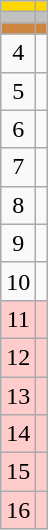<table class="wikitable">
<tr style="background:gold;">
<td align=center></td>
<td></td>
</tr>
<tr style="background:silver;">
<td align=center></td>
<td></td>
</tr>
<tr style="background:peru;">
<td align=center></td>
<td></td>
</tr>
<tr>
<td align=center>4</td>
<td></td>
</tr>
<tr>
<td align=center>5</td>
<td></td>
</tr>
<tr>
<td align=center>6</td>
<td></td>
</tr>
<tr>
<td align=center>7</td>
<td></td>
</tr>
<tr>
<td align=center>8</td>
<td></td>
</tr>
<tr>
<td align=center>9</td>
<td></td>
</tr>
<tr>
<td align=center>10</td>
<td></td>
</tr>
<tr style="background:#fcc;">
<td align=center>11</td>
<td></td>
</tr>
<tr style="background:#fcc;">
<td align=center>12</td>
<td></td>
</tr>
<tr style="background:#fcc;">
<td align=center>13</td>
<td></td>
</tr>
<tr style="background:#fcc;">
<td align=center>14</td>
<td></td>
</tr>
<tr style="background:#fcc;">
<td align=center>15</td>
<td></td>
</tr>
<tr style="background:#fcc;">
<td align=center>16</td>
<td></td>
</tr>
</table>
